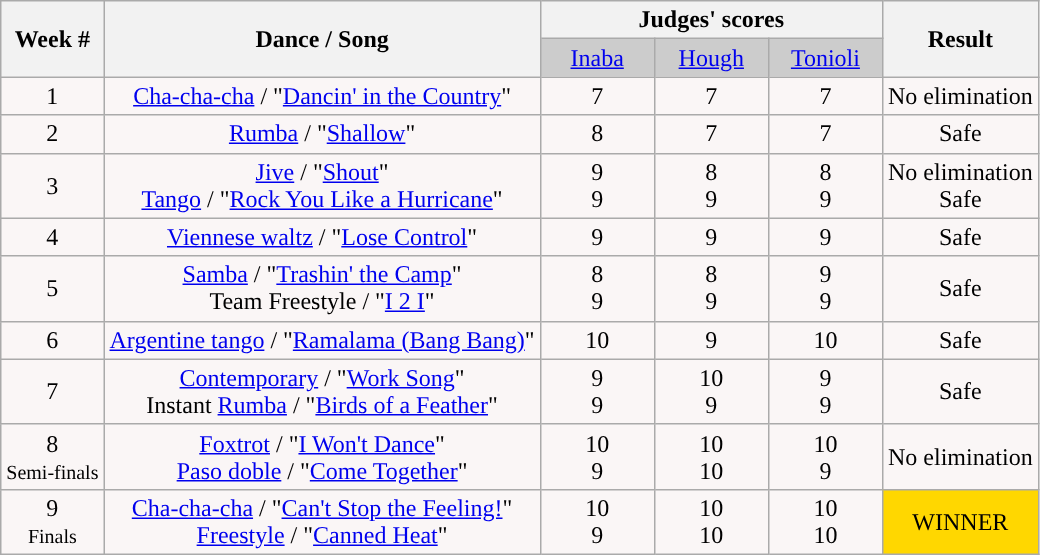<table class="wikitable collapsible" style="text-align:center;">
<tr style="text-align:center;">
<th rowspan="2" bgcolor="#CCCCCC" align="Center">Week #</th>
<th rowspan="2" bgcolor="#CCCCCC" align="Center">Dance / Song</th>
<th colspan="3" bgcolor="#CCCCCC" align="Center">Judges' scores</th>
<th rowspan="2" bgcolor="#CCCCCC" align="Center">Result</th>
</tr>
<tr>
<td bgcolor="#CCCCCC" width="11%" align="center"><a href='#'>Inaba</a></td>
<td bgcolor="#CCCCCC" width="11%" align="center"><a href='#'>Hough</a></td>
<td bgcolor="#CCCCCC" width="11%" align="center"><a href='#'>Tonioli</a></td>
</tr>
<tr>
<td bgcolor="FAF6F6">1</td>
<td align="center" bgcolor="FAF6F6"><a href='#'>Cha-cha-cha</a> / "<a href='#'>Dancin' in the Country</a>"</td>
<td bgcolor="FAF6F6">7</td>
<td bgcolor="FAF6F6">7</td>
<td bgcolor="FAF6F6">7</td>
<td bgcolor="FAF6F6">No elimination</td>
</tr>
<tr>
<td bgcolor="FAF6F6">2</td>
<td align="center" bgcolor="FAF6F6"><a href='#'>Rumba</a> / "<a href='#'>Shallow</a>"</td>
<td bgcolor="FAF6F6">8</td>
<td bgcolor="FAF6F6">7</td>
<td bgcolor="FAF6F6">7</td>
<td bgcolor="FAF6F6">Safe</td>
</tr>
<tr>
<td bgcolor="FAF6F6">3</td>
<td align="center" bgcolor="FAF6F6"><a href='#'>Jive</a> / "<a href='#'>Shout</a>"<br><a href='#'>Tango</a> / "<a href='#'>Rock You Like a Hurricane</a>"</td>
<td bgcolor="FAF6F6">9<br>9</td>
<td bgcolor="FAF6F6">8<br>9</td>
<td bgcolor="FAF6F6">8<br>9</td>
<td bgcolor="FAF6F6">No elimination<br>Safe</td>
</tr>
<tr>
<td bgcolor="FAF6F6">4</td>
<td align="center" bgcolor="FAF6F6"><a href='#'>Viennese waltz</a> / "<a href='#'>Lose Control</a>"</td>
<td bgcolor="FAF6F6">9</td>
<td bgcolor="FAF6F6">9</td>
<td bgcolor="FAF6F6">9</td>
<td bgcolor="FAF6F6">Safe</td>
</tr>
<tr>
<td bgcolor="FAF6F6">5</td>
<td align="center" bgcolor="FAF6F6"><a href='#'>Samba</a> / "<a href='#'>Trashin' the Camp</a>"<br>Team Freestyle / "<a href='#'>I 2 I</a>"</td>
<td bgcolor="FAF6F6">8<br>9</td>
<td bgcolor="FAF6F6">8<br>9</td>
<td bgcolor="FAF6F6">9<br>9</td>
<td bgcolor="FAF6F6">Safe</td>
</tr>
<tr>
<td bgcolor="FAF6F6">6</td>
<td align="center" bgcolor="FAF6F6"><a href='#'>Argentine tango</a> / "<a href='#'>Ramalama (Bang Bang)</a>"</td>
<td bgcolor="FAF6F6">10</td>
<td bgcolor="FAF6F6">9</td>
<td bgcolor="FAF6F6">10</td>
<td bgcolor="FAF6F6">Safe</td>
</tr>
<tr>
<td bgcolor="FAF6F6">7</td>
<td align="center" bgcolor="FAF6F6"><a href='#'>Contemporary</a> / "<a href='#'>Work Song</a>"<br>Instant <a href='#'>Rumba</a> / "<a href='#'>Birds of a Feather</a>"</td>
<td bgcolor="FAF6F6">9<br>9</td>
<td bgcolor="FAF6F6">10<br>9</td>
<td bgcolor="FAF6F6">9<br>9</td>
<td bgcolor="FAF6F6">Safe</td>
</tr>
<tr>
<td bgcolor="FAF6F6">8<br><small>Semi-finals</small></td>
<td align="center" bgcolor="FAF6F6"><a href='#'>Foxtrot</a> / "<a href='#'>I Won't Dance</a>"<br><a href='#'>Paso doble</a> / "<a href='#'>Come Together</a>"</td>
<td bgcolor="FAF6F6">10<br>9</td>
<td bgcolor="FAF6F6">10<br>10</td>
<td bgcolor="FAF6F6">10<br>9</td>
<td bgcolor="FAF6F6">No elimination</td>
</tr>
<tr>
<td bgcolor="FAF6F6">9<br><small>Finals</small></td>
<td align="center" bgcolor="FAF6F6"><a href='#'>Cha-cha-cha</a> / "<a href='#'>Can't Stop the Feeling!</a>"<br><a href='#'>Freestyle</a> / "<a href='#'>Canned Heat</a>"</td>
<td bgcolor="FAF6F6">10<br>9</td>
<td bgcolor="FAF6F6">10<br>10</td>
<td bgcolor="FAF6F6">10<br>10</td>
<td bgcolor="gold">WINNER</td>
</tr>
</table>
